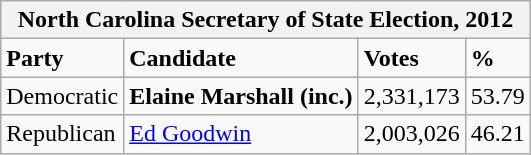<table class="wikitable">
<tr>
<th colspan="4">North Carolina Secretary of State Election, 2012</th>
</tr>
<tr>
<td><strong>Party</strong></td>
<td><strong>Candidate</strong></td>
<td><strong>Votes</strong></td>
<td><strong>%</strong></td>
</tr>
<tr>
<td>Democratic</td>
<td><strong>Elaine Marshall (inc.)</strong></td>
<td>2,331,173</td>
<td>53.79</td>
</tr>
<tr>
<td>Republican</td>
<td><a href='#'>Ed Goodwin</a></td>
<td>2,003,026</td>
<td>46.21</td>
</tr>
</table>
